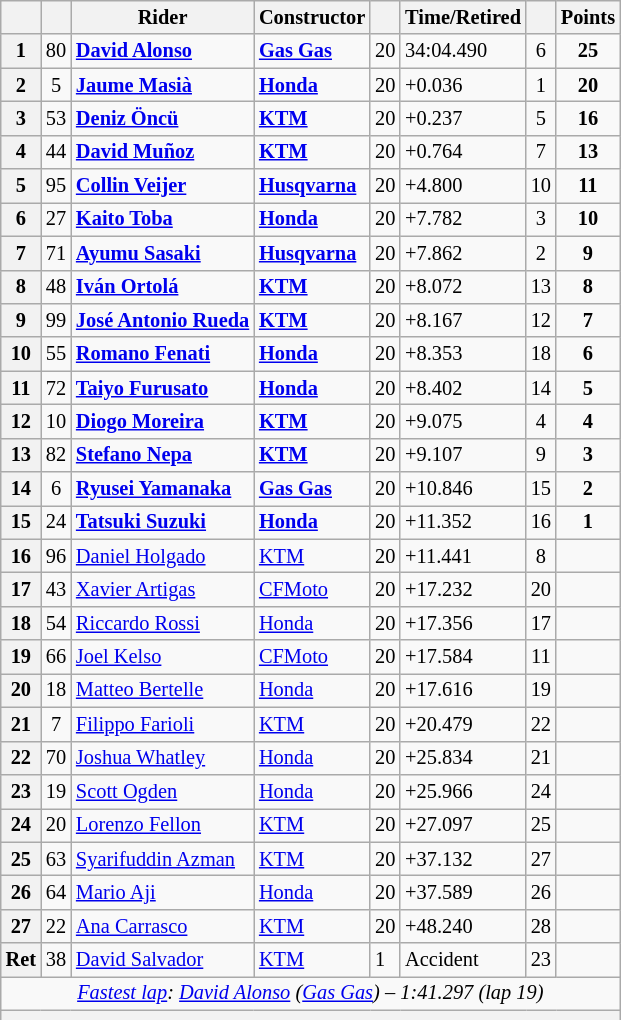<table class="wikitable sortable" style="font-size: 85%;">
<tr>
<th scope="col"></th>
<th scope="col"></th>
<th scope="col">Rider</th>
<th scope="col">Constructor</th>
<th scope="col" class="unsortable"></th>
<th scope="col" class="unsortable">Time/Retired</th>
<th scope="col"></th>
<th scope="col">Points</th>
</tr>
<tr>
<th scope="row">1</th>
<td align="center">80</td>
<td data-sort-value="alo"> <strong><a href='#'>David Alonso</a></strong></td>
<td><strong><a href='#'>Gas Gas</a></strong></td>
<td>20</td>
<td>34:04.490</td>
<td align="center">6</td>
<td align="center"><strong>25</strong></td>
</tr>
<tr>
<th scope="row">2</th>
<td align="center">5</td>
<td data-sort-value="mas"> <strong><a href='#'>Jaume Masià</a></strong></td>
<td><strong><a href='#'>Honda</a></strong></td>
<td>20</td>
<td>+0.036</td>
<td align="center">1</td>
<td align="center"><strong>20</strong></td>
</tr>
<tr>
<th scope="row">3</th>
<td align="center">53</td>
<td data-sort-value="onc"> <strong><a href='#'>Deniz Öncü</a></strong></td>
<td><strong><a href='#'>KTM</a></strong></td>
<td>20</td>
<td>+0.237</td>
<td align="center">5</td>
<td align="center"><strong>16</strong></td>
</tr>
<tr>
<th scope="row">4</th>
<td align="center">44</td>
<td data-sort-value="mun"> <strong><a href='#'>David Muñoz</a></strong></td>
<td><strong><a href='#'>KTM</a></strong></td>
<td>20</td>
<td>+0.764</td>
<td align="center">7</td>
<td align="center"><strong>13</strong></td>
</tr>
<tr>
<th scope="row">5</th>
<td align="center">95</td>
<td data-sort-value="vei"> <strong><a href='#'>Collin Veijer</a></strong></td>
<td><strong><a href='#'>Husqvarna</a></strong></td>
<td>20</td>
<td>+4.800</td>
<td align="center">10</td>
<td align="center"><strong>11</strong></td>
</tr>
<tr>
<th scope="row">6</th>
<td align="center">27</td>
<td data-sort-value="tob"> <strong><a href='#'>Kaito Toba</a></strong></td>
<td><strong><a href='#'>Honda</a></strong></td>
<td>20</td>
<td>+7.782</td>
<td align="center">3</td>
<td align="center"><strong>10</strong></td>
</tr>
<tr>
<th scope="row">7</th>
<td align="center">71</td>
<td data-sort-value="sas"> <strong><a href='#'>Ayumu Sasaki</a></strong></td>
<td><strong><a href='#'>Husqvarna</a></strong></td>
<td>20</td>
<td>+7.862</td>
<td align="center">2</td>
<td align="center"><strong>9</strong></td>
</tr>
<tr>
<th scope="row">8</th>
<td align="center">48</td>
<td data-sort-value="ort"> <strong><a href='#'>Iván Ortolá</a></strong></td>
<td><strong><a href='#'>KTM</a></strong></td>
<td>20</td>
<td>+8.072</td>
<td align="center">13</td>
<td align="center"><strong>8</strong></td>
</tr>
<tr>
<th scope="row">9</th>
<td align="center">99</td>
<td data-sort-value="rue"> <strong><a href='#'>José Antonio Rueda</a></strong></td>
<td><strong><a href='#'>KTM</a></strong></td>
<td>20</td>
<td>+8.167</td>
<td align="center">12</td>
<td align="center"><strong>7</strong></td>
</tr>
<tr>
<th scope="row">10</th>
<td align="center">55</td>
<td data-sort-value="fen"> <strong><a href='#'>Romano Fenati</a></strong></td>
<td><strong><a href='#'>Honda</a></strong></td>
<td>20</td>
<td>+8.353</td>
<td align="center">18</td>
<td align="center"><strong>6</strong></td>
</tr>
<tr>
<th scope="row">11</th>
<td align="center">72</td>
<td data-sort-value="fur"> <strong><a href='#'>Taiyo Furusato</a></strong></td>
<td><strong><a href='#'>Honda</a></strong></td>
<td>20</td>
<td>+8.402</td>
<td align="center">14</td>
<td align="center"><strong>5</strong></td>
</tr>
<tr>
<th scope="row">12</th>
<td align="center">10</td>
<td data-sort-value="mor"> <strong><a href='#'>Diogo Moreira</a></strong></td>
<td><strong><a href='#'>KTM</a></strong></td>
<td>20</td>
<td>+9.075</td>
<td align="center">4</td>
<td align="center"><strong>4</strong></td>
</tr>
<tr>
<th scope="row">13</th>
<td align="center">82</td>
<td data-sort-value="nep"> <strong><a href='#'>Stefano Nepa</a></strong></td>
<td><strong><a href='#'>KTM</a></strong></td>
<td>20</td>
<td>+9.107</td>
<td align="center">9</td>
<td align="center"><strong>3</strong></td>
</tr>
<tr>
<th scope="row">14</th>
<td align="center">6</td>
<td data-sort-value="yam"> <strong><a href='#'>Ryusei Yamanaka</a></strong></td>
<td><strong><a href='#'>Gas Gas</a></strong></td>
<td>20</td>
<td>+10.846</td>
<td align="center">15</td>
<td align="center"><strong>2</strong></td>
</tr>
<tr>
<th scope="row">15</th>
<td align="center">24</td>
<td data-sort-value="suz"> <strong><a href='#'>Tatsuki Suzuki</a></strong></td>
<td><strong><a href='#'>Honda</a></strong></td>
<td>20</td>
<td>+11.352</td>
<td align="center">16</td>
<td align="center"><strong>1</strong></td>
</tr>
<tr>
<th scope="row">16</th>
<td align="center">96</td>
<td data-sort-value="hol"> <a href='#'>Daniel Holgado</a></td>
<td><a href='#'>KTM</a></td>
<td>20</td>
<td>+11.441</td>
<td align="center">8</td>
<td align="center"></td>
</tr>
<tr>
<th scope="row">17</th>
<td align="center">43</td>
<td data-sort-value="art"> <a href='#'>Xavier Artigas</a></td>
<td><a href='#'>CFMoto</a></td>
<td>20</td>
<td>+17.232</td>
<td align="center">20</td>
<td align="center"></td>
</tr>
<tr>
<th scope="row">18</th>
<td align="center">54</td>
<td data-sort-value="ros"> <a href='#'>Riccardo Rossi</a></td>
<td><a href='#'>Honda</a></td>
<td>20</td>
<td>+17.356</td>
<td align="center">17</td>
<td align="center"></td>
</tr>
<tr>
<th scope="row">19</th>
<td align="center">66</td>
<td data-sort-value="kel"> <a href='#'>Joel Kelso</a></td>
<td><a href='#'>CFMoto</a></td>
<td>20</td>
<td>+17.584</td>
<td align="center">11</td>
<td align="center"></td>
</tr>
<tr>
<th scope="row">20</th>
<td align="center">18</td>
<td data-sort-value="ber"> <a href='#'>Matteo Bertelle</a></td>
<td><a href='#'>Honda</a></td>
<td>20</td>
<td>+17.616</td>
<td align="center">19</td>
<td align="center"></td>
</tr>
<tr>
<th scope="row">21</th>
<td align="center">7</td>
<td data-sort-value="far"> <a href='#'>Filippo Farioli</a></td>
<td><a href='#'>KTM</a></td>
<td>20</td>
<td>+20.479</td>
<td align="center">22</td>
<td></td>
</tr>
<tr>
<th scope="row">22</th>
<td align="center">70</td>
<td data-sort-value="wha"> <a href='#'>Joshua Whatley</a></td>
<td><a href='#'>Honda</a></td>
<td>20</td>
<td>+25.834</td>
<td align="center">21</td>
<td align="center"></td>
</tr>
<tr>
<th scope="row">23</th>
<td align="center">19</td>
<td data-sort-value="ogd"> <a href='#'>Scott Ogden</a></td>
<td><a href='#'>Honda</a></td>
<td>20</td>
<td>+25.966</td>
<td align="center">24</td>
<td align="center"></td>
</tr>
<tr>
<th scope="row">24</th>
<td align="center">20</td>
<td data-sort-value="fel"> <a href='#'>Lorenzo Fellon</a></td>
<td><a href='#'>KTM</a></td>
<td>20</td>
<td>+27.097</td>
<td align="center">25</td>
<td align="center"></td>
</tr>
<tr>
<th scope="row">25</th>
<td align="center">63</td>
<td data-sort-value="sya"> <a href='#'>Syarifuddin Azman</a></td>
<td><a href='#'>KTM</a></td>
<td>20</td>
<td>+37.132</td>
<td align="center">27</td>
<td align="center"></td>
</tr>
<tr>
<th scope="row">26</th>
<td align="center">64</td>
<td data-sort-value="aji"> <a href='#'>Mario Aji</a></td>
<td><a href='#'>Honda</a></td>
<td>20</td>
<td>+37.589</td>
<td align="center">26</td>
<td align="center"></td>
</tr>
<tr>
<th scope="row">27</th>
<td align="center">22</td>
<td data-sort-value="car"> <a href='#'>Ana Carrasco</a></td>
<td><a href='#'>KTM</a></td>
<td>20</td>
<td>+48.240</td>
<td align="center">28</td>
<td align="center"></td>
</tr>
<tr>
<th scope="row">Ret</th>
<td align="center">38</td>
<td data-sort-value="sal"> <a href='#'>David Salvador</a></td>
<td><a href='#'>KTM</a></td>
<td>1</td>
<td>Accident</td>
<td align="center">23</td>
<td align="center"></td>
</tr>
<tr class="sortbottom">
<td colspan="8" style="text-align:center"><em><a href='#'>Fastest lap</a>:  <a href='#'>David Alonso</a> (<a href='#'>Gas Gas</a>) – 1:41.297 (lap 19)</em></td>
</tr>
<tr>
<th colspan=8></th>
</tr>
</table>
